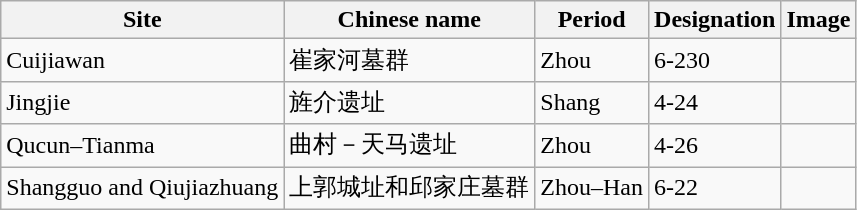<table class="wikitable">
<tr>
<th>Site</th>
<th>Chinese name</th>
<th>Period</th>
<th>Designation</th>
<th>Image</th>
</tr>
<tr>
<td>Cuijiawan</td>
<td>崔家河墓群</td>
<td>Zhou</td>
<td>6-230</td>
<td></td>
</tr>
<tr>
<td>Jingjie</td>
<td>旌介遗址</td>
<td>Shang</td>
<td>4-24</td>
<td></td>
</tr>
<tr>
<td>Qucun–Tianma</td>
<td>曲村－天马遗址</td>
<td>Zhou</td>
<td>4-26</td>
<td></td>
</tr>
<tr>
<td>Shangguo and Qiujiazhuang</td>
<td>上郭城址和邱家庄墓群</td>
<td>Zhou–Han</td>
<td>6-22</td>
<td></td>
</tr>
</table>
